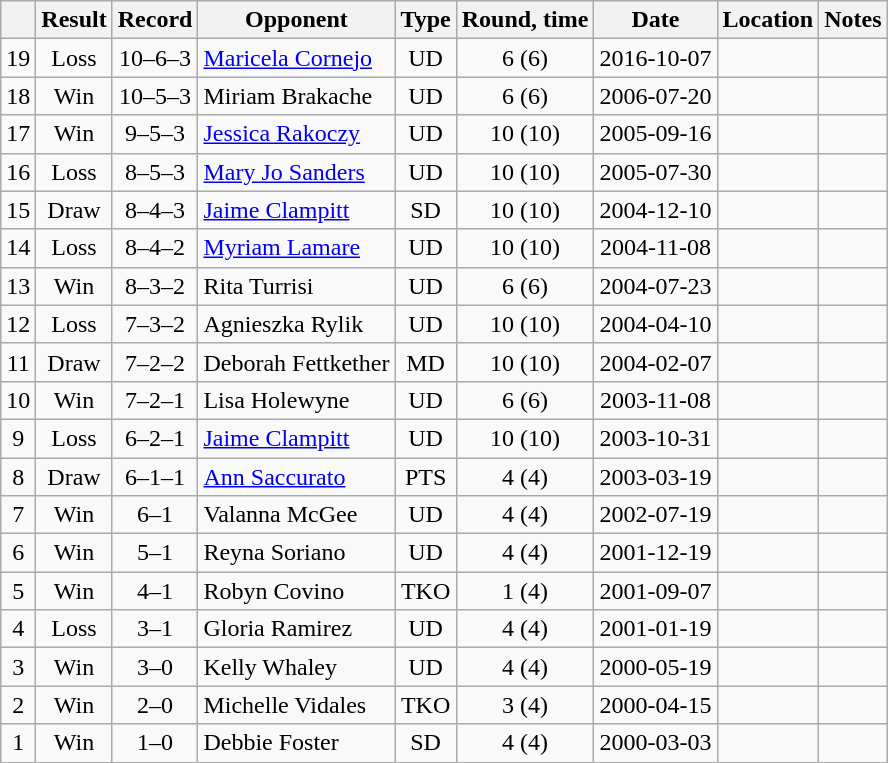<table class=wikitable style=text-align:center>
<tr>
<th></th>
<th>Result</th>
<th>Record</th>
<th>Opponent</th>
<th>Type</th>
<th>Round, time</th>
<th>Date</th>
<th>Location</th>
<th>Notes</th>
</tr>
<tr>
<td>19</td>
<td>Loss</td>
<td>10–6–3</td>
<td align=left><a href='#'>Maricela Cornejo</a></td>
<td>UD</td>
<td>6 (6)</td>
<td>2016-10-07</td>
<td align=left></td>
<td align=left></td>
</tr>
<tr>
<td>18</td>
<td>Win</td>
<td>10–5–3</td>
<td align=left>Miriam Brakache</td>
<td>UD</td>
<td>6 (6)</td>
<td>2006-07-20</td>
<td align=left></td>
<td align=left></td>
</tr>
<tr>
<td>17</td>
<td>Win</td>
<td>9–5–3</td>
<td align=left><a href='#'>Jessica Rakoczy</a></td>
<td>UD</td>
<td>10 (10)</td>
<td>2005-09-16</td>
<td align=left></td>
<td align=left></td>
</tr>
<tr>
<td>16</td>
<td>Loss</td>
<td>8–5–3</td>
<td align=left><a href='#'>Mary Jo Sanders</a></td>
<td>UD</td>
<td>10 (10)</td>
<td>2005-07-30</td>
<td align=left></td>
<td align=left></td>
</tr>
<tr>
<td>15</td>
<td>Draw</td>
<td>8–4–3</td>
<td align=left><a href='#'>Jaime Clampitt</a></td>
<td>SD</td>
<td>10 (10)</td>
<td>2004-12-10</td>
<td align=left></td>
<td align=left></td>
</tr>
<tr>
<td>14</td>
<td>Loss</td>
<td>8–4–2</td>
<td align=left><a href='#'>Myriam Lamare</a></td>
<td>UD</td>
<td>10 (10)</td>
<td>2004-11-08</td>
<td align=left></td>
<td align=left></td>
</tr>
<tr>
<td>13</td>
<td>Win</td>
<td>8–3–2</td>
<td align=left>Rita Turrisi</td>
<td>UD</td>
<td>6 (6)</td>
<td>2004-07-23</td>
<td align=left></td>
<td align=left></td>
</tr>
<tr>
<td>12</td>
<td>Loss</td>
<td>7–3–2</td>
<td align=left>Agnieszka Rylik</td>
<td>UD</td>
<td>10 (10)</td>
<td>2004-04-10</td>
<td align=left></td>
<td align=left></td>
</tr>
<tr>
<td>11</td>
<td>Draw</td>
<td>7–2–2</td>
<td align=left>Deborah Fettkether</td>
<td>MD</td>
<td>10 (10)</td>
<td>2004-02-07</td>
<td align=left></td>
<td align=left></td>
</tr>
<tr>
<td>10</td>
<td>Win</td>
<td>7–2–1</td>
<td align=left>Lisa Holewyne</td>
<td>UD</td>
<td>6 (6)</td>
<td>2003-11-08</td>
<td align=left></td>
<td align=left></td>
</tr>
<tr>
<td>9</td>
<td>Loss</td>
<td>6–2–1</td>
<td align=left><a href='#'>Jaime Clampitt</a></td>
<td>UD</td>
<td>10 (10)</td>
<td>2003-10-31</td>
<td align=left></td>
<td align=left></td>
</tr>
<tr>
<td>8</td>
<td>Draw</td>
<td>6–1–1</td>
<td align=left><a href='#'>Ann Saccurato</a></td>
<td>PTS</td>
<td>4 (4)</td>
<td>2003-03-19</td>
<td align=left></td>
<td align=left></td>
</tr>
<tr>
<td>7</td>
<td>Win</td>
<td>6–1</td>
<td align=left>Valanna McGee</td>
<td>UD</td>
<td>4 (4)</td>
<td>2002-07-19</td>
<td align=left></td>
<td align=left></td>
</tr>
<tr>
<td>6</td>
<td>Win</td>
<td>5–1</td>
<td align=left>Reyna Soriano</td>
<td>UD</td>
<td>4 (4)</td>
<td>2001-12-19</td>
<td align=left></td>
<td align=left></td>
</tr>
<tr>
<td>5</td>
<td>Win</td>
<td>4–1</td>
<td align=left>Robyn Covino</td>
<td>TKO</td>
<td>1 (4)</td>
<td>2001-09-07</td>
<td align=left></td>
<td align=left></td>
</tr>
<tr>
<td>4</td>
<td>Loss</td>
<td>3–1</td>
<td align=left>Gloria Ramirez</td>
<td>UD</td>
<td>4 (4)</td>
<td>2001-01-19</td>
<td align=left></td>
<td align=left></td>
</tr>
<tr>
<td>3</td>
<td>Win</td>
<td>3–0</td>
<td align=left>Kelly Whaley</td>
<td>UD</td>
<td>4 (4)</td>
<td>2000-05-19</td>
<td align=left></td>
<td align=left></td>
</tr>
<tr>
<td>2</td>
<td>Win</td>
<td>2–0</td>
<td align=left>Michelle Vidales</td>
<td>TKO</td>
<td>3 (4)</td>
<td>2000-04-15</td>
<td align=left></td>
<td align=left></td>
</tr>
<tr>
<td>1</td>
<td>Win</td>
<td>1–0</td>
<td align=left>Debbie Foster</td>
<td>SD</td>
<td>4 (4)</td>
<td>2000-03-03</td>
<td align=left></td>
<td align=left></td>
</tr>
</table>
